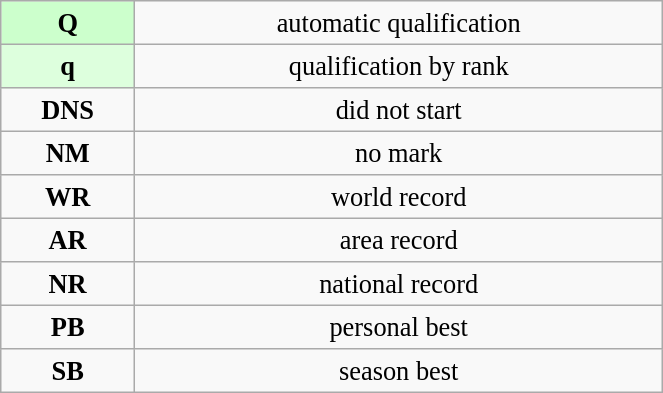<table class="wikitable" style=" text-align:center; font-size:110%;" width="35%">
<tr>
<td bgcolor="ccffcc"><strong>Q</strong></td>
<td>automatic qualification</td>
</tr>
<tr>
<td bgcolor="ddffdd"><strong>q</strong></td>
<td>qualification by rank</td>
</tr>
<tr>
<td><strong>DNS</strong></td>
<td>did not start</td>
</tr>
<tr>
<td><strong>NM</strong></td>
<td>no mark</td>
</tr>
<tr>
<td><strong>WR</strong></td>
<td>world record</td>
</tr>
<tr>
<td><strong>AR</strong></td>
<td>area record</td>
</tr>
<tr>
<td><strong>NR</strong></td>
<td>national record</td>
</tr>
<tr>
<td><strong>PB</strong></td>
<td>personal best</td>
</tr>
<tr>
<td><strong>SB</strong></td>
<td>season best</td>
</tr>
</table>
